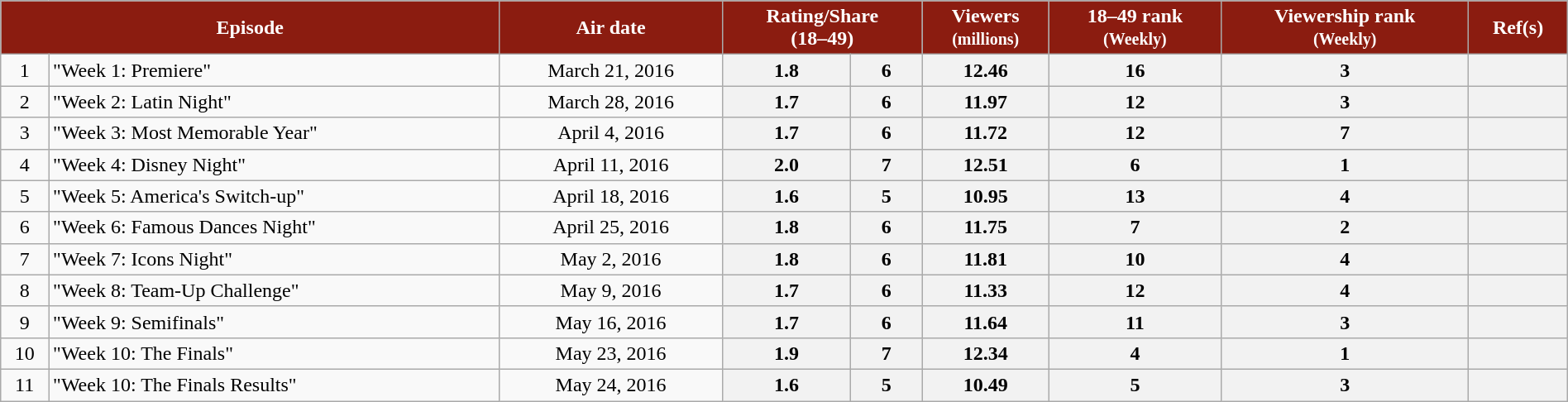<table class="wikitable" style="text-align:center; font-size:100%; width: 100%">
<tr>
<th style="background:#8b1c10; color:white;" colspan="2">Episode</th>
<th style="background:#8b1c10; color:white;">Air date</th>
<th style="background:#8b1c10; color:white;" colspan="2">Rating/Share<br>(18–49)</th>
<th style="background:#8b1c10; color:white;">Viewers<br><small>(millions)</small></th>
<th style="background:#8b1c10; color:white;">18–49 rank<br><small>(Weekly)</small></th>
<th style="background:#8b1c10; color:white;">Viewership rank<br><small>(Weekly)</small></th>
<th style="background:#8b1c10; color:white;">Ref(s)</th>
</tr>
<tr>
<td>1</td>
<td style="text-align:left;">"Week 1: Premiere"</td>
<td>March 21, 2016</td>
<th>1.8</th>
<th>6</th>
<th>12.46</th>
<th>16</th>
<th>3</th>
<th></th>
</tr>
<tr>
<td>2</td>
<td style="text-align:left;">"Week 2: Latin Night"</td>
<td>March 28, 2016</td>
<th>1.7</th>
<th>6</th>
<th>11.97</th>
<th>12</th>
<th>3</th>
<th></th>
</tr>
<tr>
<td>3</td>
<td style="text-align:left;">"Week 3: Most Memorable Year"</td>
<td>April 4, 2016</td>
<th>1.7</th>
<th>6</th>
<th>11.72</th>
<th>12</th>
<th>7</th>
<th></th>
</tr>
<tr>
<td>4</td>
<td style="text-align:left;">"Week 4: Disney Night"</td>
<td>April 11, 2016</td>
<th>2.0</th>
<th>7</th>
<th>12.51</th>
<th>6</th>
<th>1</th>
<th></th>
</tr>
<tr>
<td>5</td>
<td style="text-align:left;">"Week 5: America's Switch-up"</td>
<td>April 18, 2016</td>
<th>1.6</th>
<th>5</th>
<th>10.95</th>
<th>13</th>
<th>4</th>
<th></th>
</tr>
<tr>
<td>6</td>
<td style="text-align:left;">"Week 6: Famous Dances Night"</td>
<td>April 25, 2016</td>
<th>1.8</th>
<th>6</th>
<th>11.75</th>
<th>7</th>
<th>2</th>
<th></th>
</tr>
<tr>
<td>7</td>
<td style="text-align:left;">"Week 7: Icons Night"</td>
<td>May 2, 2016</td>
<th>1.8</th>
<th>6</th>
<th>11.81</th>
<th>10</th>
<th>4</th>
<th></th>
</tr>
<tr>
<td>8</td>
<td style="text-align:left;">"Week 8: Team-Up Challenge"</td>
<td>May 9, 2016</td>
<th>1.7</th>
<th>6</th>
<th>11.33</th>
<th>12</th>
<th>4</th>
<th></th>
</tr>
<tr>
<td>9</td>
<td style="text-align:left;">"Week 9: Semifinals"</td>
<td>May 16, 2016</td>
<th>1.7</th>
<th>6</th>
<th>11.64</th>
<th>11</th>
<th>3</th>
<th></th>
</tr>
<tr>
<td>10</td>
<td style="text-align:left;">"Week 10: The Finals"</td>
<td>May 23, 2016</td>
<th>1.9</th>
<th>7</th>
<th>12.34</th>
<th>4</th>
<th>1</th>
<th></th>
</tr>
<tr>
<td>11</td>
<td style="text-align:left;">"Week 10: The Finals Results"</td>
<td>May 24, 2016</td>
<th>1.6</th>
<th>5</th>
<th>10.49</th>
<th>5</th>
<th>3</th>
<th></th>
</tr>
</table>
